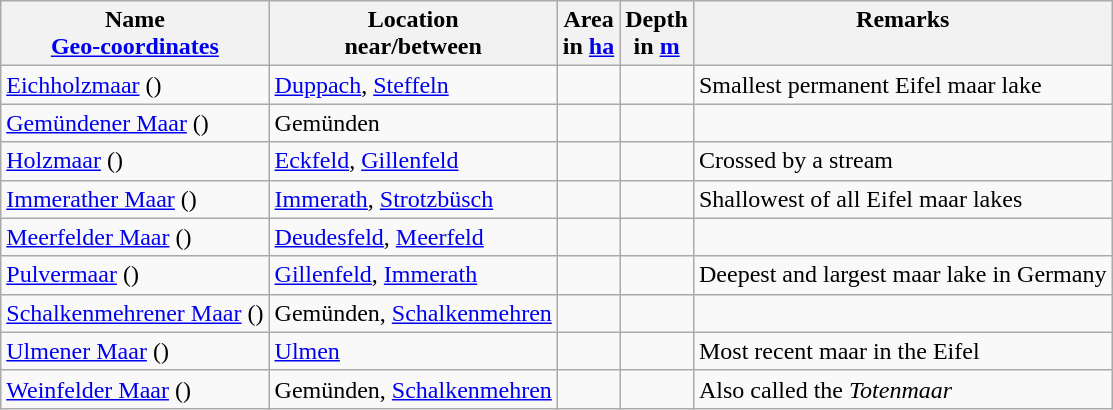<table class="wikitable sortable toptextcells">
<tr style="vertical-align:top; ">
<th>Name<br><span><a href='#'>Geo-coordinates</a></span></th>
<th>Location<br><span>near/between</span></th>
<th>Area<br><span>in <a href='#'>ha</a></span></th>
<th>Depth<br><span>in <a href='#'>m</a></span></th>
<th class="unsortable">Remarks</th>
</tr>
<tr>
<td><a href='#'>Eichholzmaar</a> ()</td>
<td><a href='#'>Duppach</a>, <a href='#'>Steffeln</a></td>
<td style="text-align:right"></td>
<td style="text-align:right"></td>
<td>Smallest permanent Eifel maar lake</td>
</tr>
<tr>
<td><a href='#'>Gemündener Maar</a> ()</td>
<td>Gemünden</td>
<td style="text-align:right"></td>
<td style="text-align:right"></td>
<td></td>
</tr>
<tr>
<td><a href='#'>Holzmaar</a> ()</td>
<td><a href='#'>Eckfeld</a>, <a href='#'>Gillenfeld</a></td>
<td style="text-align:right"></td>
<td style="text-align:right"></td>
<td>Crossed by a stream</td>
</tr>
<tr>
<td><a href='#'>Immerather Maar</a> ()</td>
<td><a href='#'>Immerath</a>, <a href='#'>Strotzbüsch</a></td>
<td style="text-align:right"></td>
<td style="text-align:right"></td>
<td>Shallowest of all Eifel maar lakes</td>
</tr>
<tr>
<td><a href='#'>Meerfelder Maar</a> ()</td>
<td><a href='#'>Deudesfeld</a>, <a href='#'>Meerfeld</a></td>
<td style="text-align:right"></td>
<td style="text-align:right"></td>
<td></td>
</tr>
<tr>
<td><a href='#'>Pulvermaar</a> ()</td>
<td><a href='#'>Gillenfeld</a>, <a href='#'>Immerath</a></td>
<td style="text-align:right"></td>
<td style="text-align:right"></td>
<td>Deepest and largest maar lake in Germany</td>
</tr>
<tr>
<td><a href='#'>Schalkenmehrener Maar</a> ()</td>
<td>Gemünden, <a href='#'>Schalkenmehren</a></td>
<td style="text-align:right"></td>
<td style="text-align:right"></td>
<td></td>
</tr>
<tr>
<td><a href='#'>Ulmener Maar</a> ()</td>
<td><a href='#'>Ulmen</a></td>
<td style="text-align:right"></td>
<td style="text-align:right"></td>
<td>Most recent maar in the Eifel</td>
</tr>
<tr>
<td><a href='#'>Weinfelder Maar</a> ()</td>
<td>Gemünden, <a href='#'>Schalkenmehren</a></td>
<td style="text-align:right"></td>
<td style="text-align:right"></td>
<td>Also called the <em>Totenmaar</em></td>
</tr>
</table>
